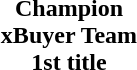<table width="100%" cellspacing="0">
<tr>
<td align="center"></td>
</tr>
<tr>
<td align="center"><strong>Champion<br>xBuyer Team<br>1st title</strong></td>
</tr>
</table>
